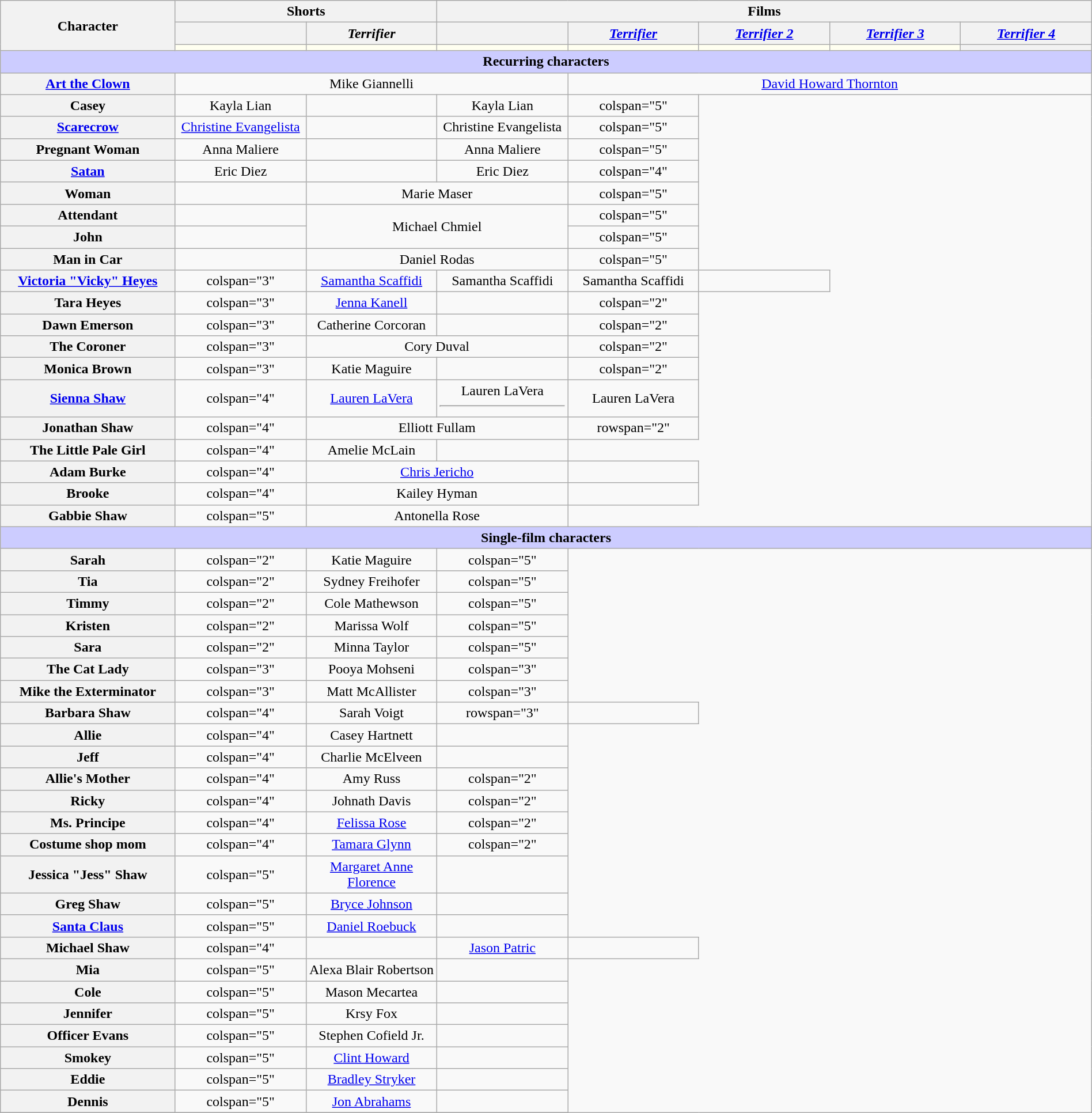<table class="wikitable" style="text-align:center; width:100%; font-size:100%">
<tr>
<th rowspan="3">Character</th>
<th colspan="2" align="center">Shorts</th>
<th colspan="5" align="center">Films</th>
</tr>
<tr>
<th align="center" width="12%"><em></em></th>
<th align="center" width="12%"><em>Terrifier</em></th>
<th align="center" width="12%"><em></em></th>
<th align="center" width="12%"><em><a href='#'>Terrifier</a></em></th>
<th align="center" width="12%"><em><a href='#'>Terrifier 2</a></em></th>
<th align="center" width="12%"><em><a href='#'>Terrifier 3</a></em></th>
<th align="center" width="12%"><em><a href='#'>Terrifier 4</a></em></th>
</tr>
<tr>
<th style="background:ivory;"></th>
<th style="background:ivory;"></th>
<th style="background:ivory;"></th>
<th style="background:ivory;"></th>
<th style="background:ivory;"></th>
<th style="background:ivory;"></th>
<th></th>
</tr>
<tr>
<th colspan="8" style="background:#ccf;">Recurring characters</th>
</tr>
<tr>
<th><a href='#'>Art the Clown</a></th>
<td colspan="3">Mike Giannelli</td>
<td colspan="4"><a href='#'>David Howard Thornton</a></td>
</tr>
<tr>
<th>Casey</th>
<td>Kayla Lian</td>
<td></td>
<td>Kayla Lian</td>
<td>colspan="5" </td>
</tr>
<tr>
<th><a href='#'>Scarecrow</a></th>
<td><a href='#'>Christine Evangelista</a></td>
<td></td>
<td>Christine Evangelista</td>
<td>colspan="5" </td>
</tr>
<tr>
<th>Pregnant Woman</th>
<td>Anna Maliere</td>
<td></td>
<td>Anna Maliere</td>
<td>colspan="5" </td>
</tr>
<tr>
<th><a href='#'>Satan</a></th>
<td>Eric Diez</td>
<td></td>
<td>Eric Diez</td>
<td>colspan="4" </td>
</tr>
<tr>
<th>Woman</th>
<td></td>
<td colspan="2">Marie Maser</td>
<td>colspan="5" </td>
</tr>
<tr>
<th>Attendant</th>
<td></td>
<td colspan="2" rowspan="2">Michael Chmiel</td>
<td>colspan="5" </td>
</tr>
<tr>
<th>John</th>
<td></td>
<td>colspan="5" </td>
</tr>
<tr>
<th>Man in Car</th>
<td></td>
<td colspan="2">Daniel Rodas</td>
<td>colspan="5" </td>
</tr>
<tr>
<th><a href='#'>Victoria "Vicky" Heyes</a></th>
<td>colspan="3" </td>
<td><a href='#'>Samantha Scaffidi</a></td>
<td>Samantha Scaffidi</td>
<td>Samantha Scaffidi</td>
<td></td>
</tr>
<tr>
<th>Tara Heyes</th>
<td>colspan="3" </td>
<td><a href='#'>Jenna Kanell</a></td>
<td></td>
<td>colspan="2" </td>
</tr>
<tr>
<th>Dawn Emerson</th>
<td>colspan="3" </td>
<td>Catherine Corcoran</td>
<td></td>
<td>colspan="2" </td>
</tr>
<tr>
<th>The Coroner</th>
<td>colspan="3" </td>
<td colspan="2">Cory Duval</td>
<td>colspan="2" </td>
</tr>
<tr>
<th>Monica Brown</th>
<td>colspan="3" </td>
<td>Katie Maguire</td>
<td></td>
<td>colspan="2" </td>
</tr>
<tr>
<th><a href='#'>Sienna Shaw</a></th>
<td>colspan="4" </td>
<td><a href='#'>Lauren LaVera</a></td>
<td>Lauren LaVera<hr></td>
<td>Lauren LaVera</td>
</tr>
<tr>
<th>Jonathan Shaw</th>
<td>colspan="4" </td>
<td colspan="2">Elliott Fullam</td>
<td>rowspan="2" </td>
</tr>
<tr>
<th>The Little Pale Girl<br></th>
<td>colspan="4" </td>
<td>Amelie McLain</td>
<td></td>
</tr>
<tr>
<th>Adam Burke</th>
<td>colspan="4" </td>
<td colspan="2"><a href='#'>Chris Jericho</a></td>
<td></td>
</tr>
<tr>
<th>Brooke</th>
<td>colspan="4" </td>
<td colspan="2">Kailey Hyman</td>
<td></td>
</tr>
<tr>
<th>Gabbie Shaw</th>
<td>colspan="5" </td>
<td colspan="2">Antonella Rose</td>
</tr>
<tr>
<th colspan="8" style="background:#ccf;">Single-film characters</th>
</tr>
<tr>
<th>Sarah</th>
<td>colspan="2" </td>
<td>Katie Maguire</td>
<td>colspan="5" </td>
</tr>
<tr>
<th>Tia</th>
<td>colspan="2" </td>
<td>Sydney Freihofer</td>
<td>colspan="5" </td>
</tr>
<tr>
<th>Timmy</th>
<td>colspan="2" </td>
<td>Cole Mathewson</td>
<td>colspan="5" </td>
</tr>
<tr>
<th>Kristen</th>
<td>colspan="2" </td>
<td>Marissa Wolf</td>
<td>colspan="5" </td>
</tr>
<tr>
<th>Sara</th>
<td>colspan="2" </td>
<td>Minna Taylor</td>
<td>colspan="5" </td>
</tr>
<tr>
<th>The Cat Lady</th>
<td>colspan="3" </td>
<td>Pooya Mohseni</td>
<td>colspan="3" </td>
</tr>
<tr>
<th>Mike the Exterminator</th>
<td>colspan="3" </td>
<td>Matt McAllister</td>
<td>colspan="3" </td>
</tr>
<tr>
<th>Barbara Shaw</th>
<td>colspan="4" </td>
<td>Sarah Voigt</td>
<td>rowspan="3" </td>
<td></td>
</tr>
<tr>
<th>Allie</th>
<td>colspan="4" </td>
<td>Casey Hartnett</td>
<td></td>
</tr>
<tr>
<th>Jeff</th>
<td>colspan="4" </td>
<td>Charlie McElveen</td>
<td></td>
</tr>
<tr>
<th>Allie's Mother</th>
<td>colspan="4" </td>
<td>Amy Russ</td>
<td>colspan="2" </td>
</tr>
<tr>
<th>Ricky</th>
<td>colspan="4" </td>
<td>Johnath Davis</td>
<td>colspan="2" </td>
</tr>
<tr>
<th>Ms. Principe</th>
<td>colspan="4" </td>
<td><a href='#'>Felissa Rose</a></td>
<td>colspan="2" </td>
</tr>
<tr>
<th>Costume shop mom</th>
<td>colspan="4" </td>
<td><a href='#'>Tamara Glynn</a></td>
<td>colspan="2" </td>
</tr>
<tr>
<th>Jessica "Jess" Shaw</th>
<td>colspan="5" </td>
<td><a href='#'>Margaret Anne Florence</a></td>
<td></td>
</tr>
<tr>
<th>Greg Shaw</th>
<td>colspan="5" </td>
<td><a href='#'>Bryce Johnson</a></td>
<td></td>
</tr>
<tr>
<th><a href='#'>Santa Claus</a></th>
<td>colspan="5" </td>
<td><a href='#'>Daniel Roebuck</a></td>
<td></td>
</tr>
<tr>
<th>Michael Shaw</th>
<td>colspan="4" </td>
<td></td>
<td><a href='#'>Jason Patric</a></td>
<td></td>
</tr>
<tr>
<th>Mia</th>
<td>colspan="5" </td>
<td>Alexa Blair Robertson</td>
<td></td>
</tr>
<tr>
<th>Cole</th>
<td>colspan="5" </td>
<td>Mason Mecartea</td>
<td></td>
</tr>
<tr>
<th>Jennifer</th>
<td>colspan="5" </td>
<td>Krsy Fox</td>
<td></td>
</tr>
<tr>
<th>Officer Evans</th>
<td>colspan="5" </td>
<td>Stephen Cofield Jr.</td>
<td></td>
</tr>
<tr>
<th>Smokey</th>
<td>colspan="5" </td>
<td><a href='#'>Clint Howard</a></td>
<td></td>
</tr>
<tr>
<th>Eddie</th>
<td>colspan="5" </td>
<td><a href='#'>Bradley Stryker</a></td>
<td></td>
</tr>
<tr>
<th>Dennis</th>
<td>colspan="5" </td>
<td><a href='#'>Jon Abrahams</a></td>
<td></td>
</tr>
<tr>
</tr>
</table>
